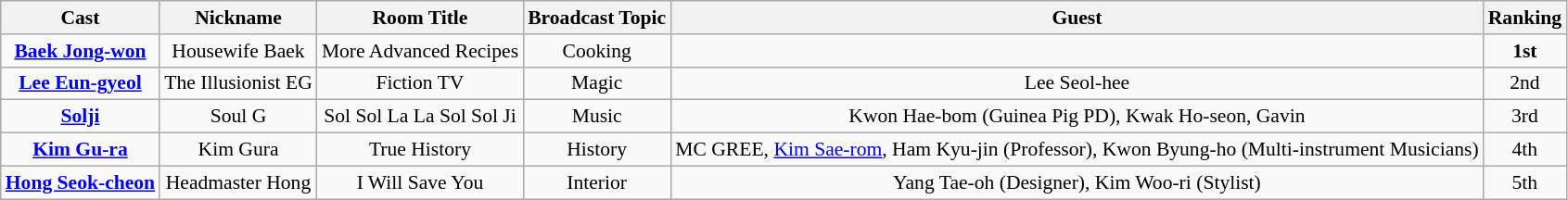<table class="wikitable" style="font-size:90%;">
<tr>
<th>Cast</th>
<th>Nickname</th>
<th>Room Title</th>
<th>Broadcast Topic</th>
<th>Guest</th>
<th>Ranking</th>
</tr>
<tr align="center">
<td><strong><a href='#'>Baek Jong-won</a></strong></td>
<td>Housewife Baek</td>
<td>More Advanced Recipes</td>
<td>Cooking</td>
<td></td>
<td><strong>1st</strong></td>
</tr>
<tr align="center">
<td><strong><a href='#'>Lee Eun-gyeol</a></strong></td>
<td>The Illusionist EG</td>
<td>Fiction TV</td>
<td>Magic</td>
<td>Lee Seol-hee</td>
<td>2nd</td>
</tr>
<tr align="center">
<td><strong><a href='#'>Solji</a></strong></td>
<td>Soul G</td>
<td>Sol Sol La La Sol Sol Ji</td>
<td>Music</td>
<td>Kwon Hae-bom (Guinea Pig PD), Kwak Ho-seon, Gavin</td>
<td>3rd</td>
</tr>
<tr align="center">
<td><strong><a href='#'>Kim Gu-ra</a></strong></td>
<td>Kim Gura</td>
<td>True History</td>
<td>History</td>
<td>MC GREE, <a href='#'>Kim Sae-rom</a>, Ham Kyu-jin (Professor), Kwon Byung-ho (Multi-instrument Musicians)</td>
<td>4th</td>
</tr>
<tr align="center">
<td><strong><a href='#'>Hong Seok-cheon</a></strong></td>
<td>Headmaster Hong</td>
<td>I Will Save You</td>
<td>Interior</td>
<td>Yang Tae-oh (Designer), Kim Woo-ri (Stylist)</td>
<td>5th</td>
</tr>
</table>
